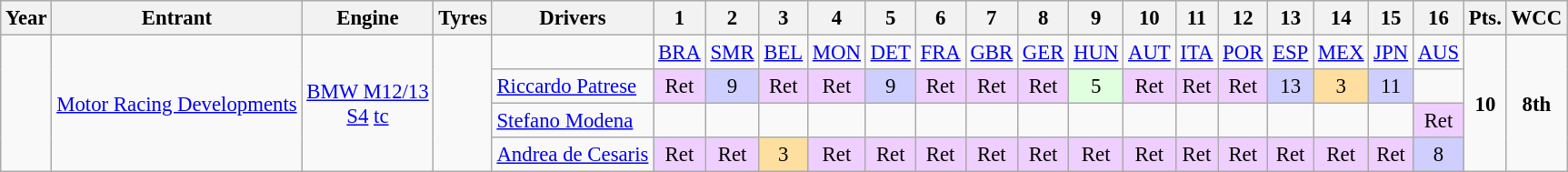<table class="wikitable" style="text-align:center; font-size:95%">
<tr>
<th>Year</th>
<th>Entrant</th>
<th>Engine</th>
<th>Tyres</th>
<th>Drivers</th>
<th>1</th>
<th>2</th>
<th>3</th>
<th>4</th>
<th>5</th>
<th>6</th>
<th>7</th>
<th>8</th>
<th>9</th>
<th>10</th>
<th>11</th>
<th>12</th>
<th>13</th>
<th>14</th>
<th>15</th>
<th>16</th>
<th>Pts.</th>
<th>WCC</th>
</tr>
<tr>
<td rowspan="4"></td>
<td rowspan="4"><a href='#'>Motor Racing Developments</a></td>
<td rowspan="4"><a href='#'>BMW M12/13</a><br><a href='#'>S4</a> <a href='#'>tc</a></td>
<td rowspan="4"></td>
<td></td>
<td><a href='#'>BRA</a></td>
<td><a href='#'>SMR</a></td>
<td><a href='#'>BEL</a></td>
<td><a href='#'>MON</a></td>
<td><a href='#'>DET</a></td>
<td><a href='#'>FRA</a></td>
<td><a href='#'>GBR</a></td>
<td><a href='#'>GER</a></td>
<td><a href='#'>HUN</a></td>
<td><a href='#'>AUT</a></td>
<td><a href='#'>ITA</a></td>
<td><a href='#'>POR</a></td>
<td><a href='#'>ESP</a></td>
<td><a href='#'>MEX</a></td>
<td><a href='#'>JPN</a></td>
<td><a href='#'>AUS</a></td>
<td rowspan="4"><strong>10</strong></td>
<td rowspan="4"><strong>8th</strong></td>
</tr>
<tr>
<td align="left"><a href='#'>Riccardo Patrese</a></td>
<td style="background:#efcfff;">Ret</td>
<td style="background:#cfcfff;">9</td>
<td style="background:#efcfff;">Ret</td>
<td style="background:#efcfff;">Ret</td>
<td style="background:#cfcfff;">9</td>
<td style="background:#efcfff;">Ret</td>
<td style="background:#efcfff;">Ret</td>
<td style="background:#efcfff;">Ret</td>
<td style="background:#dfffdf;">5</td>
<td style="background:#efcfff;">Ret</td>
<td style="background:#efcfff;">Ret</td>
<td style="background:#efcfff;">Ret</td>
<td style="background:#cfcfff;">13</td>
<td style="background:#ffdf9f;">3</td>
<td style="background:#cfcfff;">11</td>
<td></td>
</tr>
<tr>
<td align="left"><a href='#'>Stefano Modena</a></td>
<td></td>
<td></td>
<td></td>
<td></td>
<td></td>
<td></td>
<td></td>
<td></td>
<td></td>
<td></td>
<td></td>
<td></td>
<td></td>
<td></td>
<td></td>
<td style="background:#efcfff;">Ret</td>
</tr>
<tr>
<td align="left"><a href='#'>Andrea de Cesaris</a></td>
<td style="background:#efcfff;">Ret</td>
<td style="background:#efcfff;">Ret</td>
<td style="background:#ffdf9f;">3</td>
<td style="background:#efcfff;">Ret</td>
<td style="background:#efcfff;">Ret</td>
<td style="background:#efcfff;">Ret</td>
<td style="background:#efcfff;">Ret</td>
<td style="background:#efcfff;">Ret</td>
<td style="background:#efcfff;">Ret</td>
<td style="background:#efcfff;">Ret</td>
<td style="background:#efcfff;">Ret</td>
<td style="background:#efcfff;">Ret</td>
<td style="background:#efcfff;">Ret</td>
<td style="background:#efcfff;">Ret</td>
<td style="background:#efcfff;">Ret</td>
<td style="background:#cfcfff;">8</td>
</tr>
</table>
